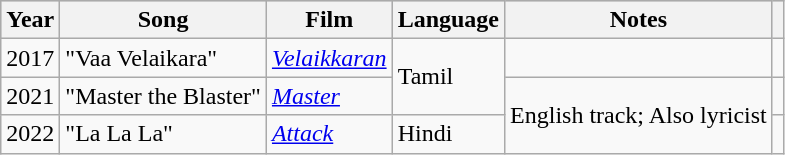<table class="wikitable">
<tr style="background:#cccccf; text-align:center;">
<th>Year</th>
<th>Song</th>
<th>Film</th>
<th>Language</th>
<th>Notes</th>
<th scope="col" class="sortable"></th>
</tr>
<tr>
<td>2017</td>
<td>"Vaa Velaikara"</td>
<td><em><a href='#'>Velaikkaran</a></em></td>
<td rowspan="2">Tamil</td>
<td></td>
<td></td>
</tr>
<tr>
<td>2021</td>
<td>"Master the Blaster"</td>
<td><em><a href='#'>Master</a></em></td>
<td rowspan="2">English track; Also lyricist</td>
<td></td>
</tr>
<tr>
<td>2022</td>
<td>"La La La"</td>
<td><em><a href='#'>Attack</a></em></td>
<td>Hindi</td>
<td></td>
</tr>
</table>
